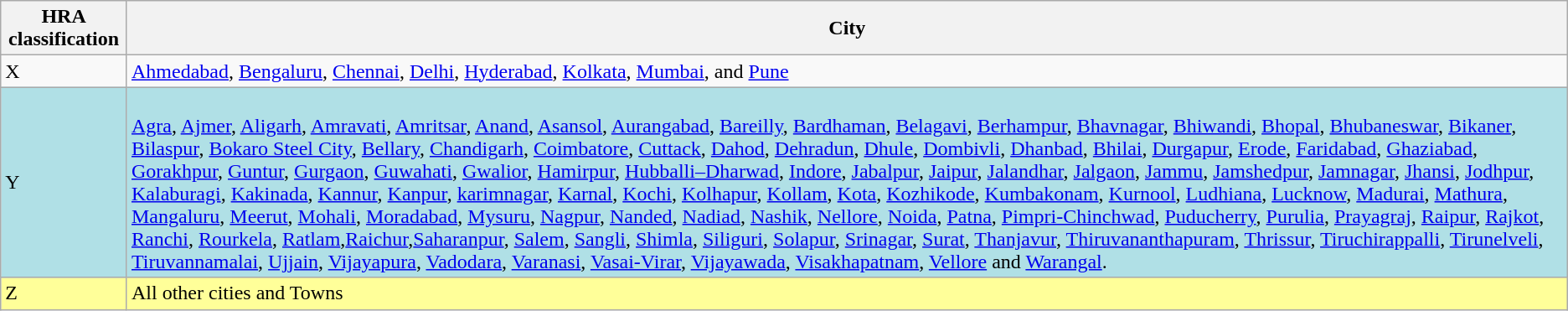<table class="wikitable">
<tr>
<th><strong>HRA classification</strong></th>
<th><strong>City</strong></th>
</tr>
<tr>
<td>X</td>
<td><a href='#'>Ahmedabad</a>, <a href='#'>Bengaluru</a>, <a href='#'>Chennai</a>, <a href='#'>Delhi</a>, <a href='#'>Hyderabad</a>, <a href='#'>Kolkata</a>, <a href='#'>Mumbai</a>, and <a href='#'>Pune</a></td>
</tr>
<tr style="background: #b0e0e6;">
<td>Y</td>
<td [Previously Known as B]style="background: #b0e0e6;"><br><a href='#'>Agra</a>, <a href='#'>Ajmer</a>, <a href='#'>Aligarh</a>, <a href='#'>Amravati</a>, <a href='#'>Amritsar</a>, <a href='#'>Anand</a>, <a href='#'>Asansol</a>, <a href='#'>Aurangabad</a>, <a href='#'>Bareilly</a>, <a href='#'>Bardhaman</a>, <a href='#'>Belagavi</a>, <a href='#'>Berhampur</a>, <a href='#'>Bhavnagar</a>, <a href='#'>Bhiwandi</a>, <a href='#'>Bhopal</a>, <a href='#'>Bhubaneswar</a>, <a href='#'>Bikaner</a>, <a href='#'>Bilaspur</a>, <a href='#'>Bokaro Steel City</a>, <a href='#'>Bellary</a>, <a href='#'>Chandigarh</a>, <a href='#'>Coimbatore</a>, <a href='#'>Cuttack</a>, <a href='#'>Dahod</a>, <a href='#'>Dehradun</a>, <a href='#'>Dhule</a>, <a href='#'>Dombivli</a>, <a href='#'>Dhanbad</a>, <a href='#'>Bhilai</a>, <a href='#'>Durgapur</a>, <a href='#'>Erode</a>, <a href='#'>Faridabad</a>, <a href='#'>Ghaziabad</a>, <a href='#'>Gorakhpur</a>, <a href='#'>Guntur</a>, <a href='#'>Gurgaon</a>, <a href='#'>Guwahati</a>, <a href='#'>Gwalior</a>, <a href='#'>Hamirpur</a>, <a href='#'>Hubballi–Dharwad</a>, <a href='#'>Indore</a>, <a href='#'>Jabalpur</a>, <a href='#'>Jaipur</a>, <a href='#'>Jalandhar</a>, <a href='#'>Jalgaon</a>, <a href='#'>Jammu</a>, <a href='#'>Jamshedpur</a>, <a href='#'>Jamnagar</a>, <a href='#'>Jhansi</a>, <a href='#'>Jodhpur</a>, <a href='#'>Kalaburagi</a>, <a href='#'>Kakinada</a>, <a href='#'>Kannur</a>, <a href='#'>Kanpur</a>, <a href='#'>karimnagar</a>, <a href='#'>Karnal</a>, <a href='#'>Kochi</a>, <a href='#'>Kolhapur</a>, <a href='#'>Kollam</a>, <a href='#'>Kota</a>, <a href='#'>Kozhikode</a>, <a href='#'>Kumbakonam</a>, <a href='#'>Kurnool</a>, <a href='#'>Ludhiana</a>, <a href='#'>Lucknow</a>, <a href='#'>Madurai</a>, <a href='#'>Mathura</a>, <a href='#'>Mangaluru</a>, <a href='#'>Meerut</a>, <a href='#'>Mohali</a>, <a href='#'>Moradabad</a>, <a href='#'>Mysuru</a>, <a href='#'>Nagpur</a>, <a href='#'>Nanded</a>, <a href='#'>Nadiad</a>, <a href='#'>Nashik</a>, <a href='#'>Nellore</a>, <a href='#'>Noida</a>, <a href='#'>Patna</a>, <a href='#'>Pimpri-Chinchwad</a>, <a href='#'>Puducherry</a>, <a href='#'>Purulia</a>, <a href='#'>Prayagraj</a>, <a href='#'>Raipur</a>, <a href='#'>Rajkot</a>, <a href='#'>Ranchi</a>, <a href='#'>Rourkela</a>, <a href='#'>Ratlam</a>,<a href='#'>Raichur</a>,<a href='#'>Saharanpur</a>, <a href='#'>Salem</a>, <a href='#'>Sangli</a>, <a href='#'>Shimla</a>, <a href='#'>Siliguri</a>, <a href='#'>Solapur</a>, <a href='#'>Srinagar</a>, <a href='#'>Surat</a>, <a href='#'>Thanjavur</a>, <a href='#'>Thiruvananthapuram</a>, <a href='#'>Thrissur</a>, <a href='#'>Tiruchirappalli</a>, <a href='#'>Tirunelveli</a>, <a href='#'>Tiruvannamalai</a>, <a href='#'>Ujjain</a>, <a href='#'>Vijayapura</a>, <a href='#'>Vadodara</a>, <a href='#'>Varanasi</a>, <a href='#'>Vasai-Virar</a>, <a href='#'>Vijayawada</a>, <a href='#'>Visakhapatnam</a>, <a href='#'>Vellore</a>  and <a href='#'>Warangal</a>.</td>
</tr>
<tr style="background: #FF9;">
<td>Z</td>
<td style="background: #FF9;">All other cities and Towns</td>
</tr>
</table>
